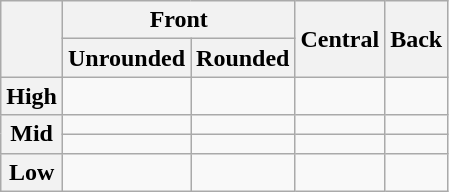<table class="wikitable" style="text-align:center">
<tr>
<th rowspan="2"></th>
<th colspan="2">Front</th>
<th rowspan="2">Central</th>
<th rowspan="2">Back</th>
</tr>
<tr>
<th>Unrounded</th>
<th>Rounded</th>
</tr>
<tr>
<th>High</th>
<td></td>
<td></td>
<td></td>
<td></td>
</tr>
<tr>
<th rowspan="2">Mid</th>
<td></td>
<td></td>
<td></td>
<td></td>
</tr>
<tr>
<td></td>
<td></td>
<td></td>
<td></td>
</tr>
<tr>
<th>Low</th>
<td></td>
<td></td>
<td></td>
<td></td>
</tr>
</table>
